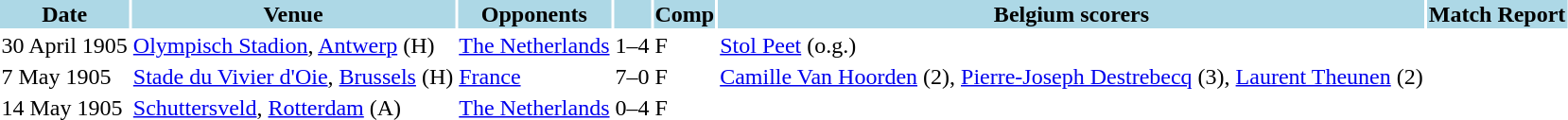<table>
<tr>
<th style="background: lightblue;">Date</th>
<th style="background: lightblue;">Venue</th>
<th style="background: lightblue;">Opponents</th>
<th style="background: lightblue;" align=center></th>
<th style="background: lightblue;" align=center>Comp</th>
<th style="background: lightblue;">Belgium scorers</th>
<th style="background: lightblue;">Match Report</th>
</tr>
<tr>
<td>30 April 1905</td>
<td><a href='#'>Olympisch Stadion</a>, <a href='#'>Antwerp</a> (H)</td>
<td><a href='#'>The Netherlands</a></td>
<td>1–4</td>
<td>F</td>
<td><a href='#'>Stol Peet</a> (o.g.)</td>
<td></td>
</tr>
<tr>
<td>7 May 1905</td>
<td><a href='#'>Stade du Vivier d'Oie</a>, <a href='#'>Brussels</a> (H)</td>
<td><a href='#'>France</a></td>
<td>7–0</td>
<td>F</td>
<td><a href='#'>Camille Van Hoorden</a> (2), <a href='#'>Pierre-Joseph Destrebecq</a> (3), <a href='#'>Laurent Theunen</a> (2)</td>
<td></td>
</tr>
<tr>
<td>14 May 1905</td>
<td><a href='#'>Schuttersveld</a>, <a href='#'>Rotterdam</a> (A)</td>
<td><a href='#'>The Netherlands</a></td>
<td>0–4</td>
<td>F</td>
<td></td>
<td></td>
</tr>
</table>
